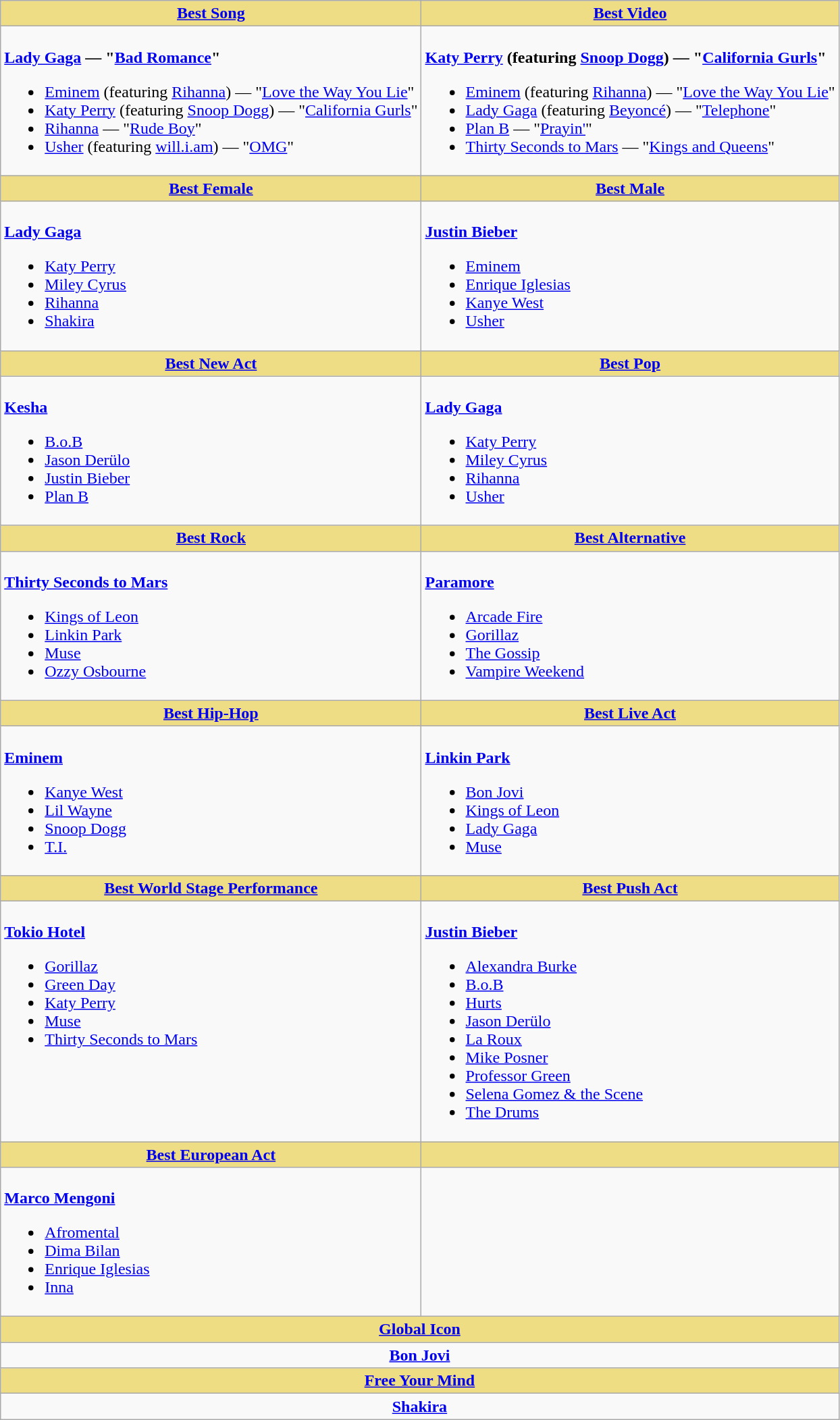<table class=wikitable style="width=100%">
<tr>
<th style="background:#EEDD85; width=50%"><a href='#'>Best Song</a></th>
<th style="background:#EEDD85; width=50%"><a href='#'>Best Video</a></th>
</tr>
<tr>
<td valign="top"><br><strong><a href='#'>Lady Gaga</a> — "<a href='#'>Bad Romance</a>"</strong><ul><li><a href='#'>Eminem</a> (featuring <a href='#'>Rihanna</a>) — "<a href='#'>Love the Way You Lie</a>"</li><li><a href='#'>Katy Perry</a> (featuring <a href='#'>Snoop Dogg</a>) — "<a href='#'>California Gurls</a>"</li><li><a href='#'>Rihanna</a> — "<a href='#'>Rude Boy</a>"</li><li><a href='#'>Usher</a> (featuring <a href='#'>will.i.am</a>) — "<a href='#'>OMG</a>"</li></ul></td>
<td valign="top"><br><strong><a href='#'>Katy Perry</a> (featuring <a href='#'>Snoop Dogg</a>) — "<a href='#'>California Gurls</a>"</strong><ul><li><a href='#'>Eminem</a> (featuring <a href='#'>Rihanna</a>) — "<a href='#'>Love the Way You Lie</a>"</li><li><a href='#'>Lady Gaga</a> (featuring <a href='#'>Beyoncé</a>) — "<a href='#'>Telephone</a>"</li><li><a href='#'>Plan B</a> — "<a href='#'>Prayin'</a>"</li><li><a href='#'>Thirty Seconds to Mars</a> — "<a href='#'>Kings and Queens</a>"</li></ul></td>
</tr>
<tr>
<th style="background:#EEDD85; width=50%"><a href='#'>Best Female</a></th>
<th style="background:#EEDD85; width=50%"><a href='#'>Best Male</a></th>
</tr>
<tr>
<td valign="top"><br><strong><a href='#'>Lady Gaga</a></strong><ul><li><a href='#'>Katy Perry</a></li><li><a href='#'>Miley Cyrus</a></li><li><a href='#'>Rihanna</a></li><li><a href='#'>Shakira</a></li></ul></td>
<td valign="top"><br><strong><a href='#'>Justin Bieber</a></strong><ul><li><a href='#'>Eminem</a></li><li><a href='#'>Enrique Iglesias</a></li><li><a href='#'>Kanye West</a></li><li><a href='#'>Usher</a></li></ul></td>
</tr>
<tr>
<th style="background:#EEDD85; width=50%"><a href='#'>Best New Act</a></th>
<th style="background:#EEDD85; width=50%"><a href='#'>Best Pop</a></th>
</tr>
<tr>
<td valign="top"><br><strong><a href='#'>Kesha</a></strong><ul><li><a href='#'>B.o.B</a></li><li><a href='#'>Jason Derülo</a></li><li><a href='#'>Justin Bieber</a></li><li><a href='#'>Plan B</a></li></ul></td>
<td valign="top"><br><strong><a href='#'>Lady Gaga</a></strong><ul><li><a href='#'>Katy Perry</a></li><li><a href='#'>Miley Cyrus</a></li><li><a href='#'>Rihanna</a></li><li><a href='#'>Usher</a></li></ul></td>
</tr>
<tr>
<th style="background:#EEDD85; width=50%"><a href='#'>Best Rock</a></th>
<th style="background:#EEDD85; width=50%"><a href='#'>Best Alternative</a></th>
</tr>
<tr>
<td valign="top"><br><strong><a href='#'>Thirty Seconds to Mars</a></strong><ul><li><a href='#'>Kings of Leon</a></li><li><a href='#'>Linkin Park</a></li><li><a href='#'>Muse</a></li><li><a href='#'>Ozzy Osbourne</a></li></ul></td>
<td valign="top"><br><strong><a href='#'>Paramore</a></strong><ul><li><a href='#'>Arcade Fire</a></li><li><a href='#'>Gorillaz</a></li><li><a href='#'>The Gossip</a></li><li><a href='#'>Vampire Weekend</a></li></ul></td>
</tr>
<tr>
<th style="background:#EEDD85; width=50%"><a href='#'>Best Hip-Hop</a></th>
<th style="background:#EEDD85; width=50%"><a href='#'>Best Live Act</a></th>
</tr>
<tr>
<td valign="top"><br><strong><a href='#'>Eminem</a></strong><ul><li><a href='#'>Kanye West</a></li><li><a href='#'>Lil Wayne</a></li><li><a href='#'>Snoop Dogg</a></li><li><a href='#'>T.I.</a></li></ul></td>
<td valign="top"><br><strong><a href='#'>Linkin Park</a></strong><ul><li><a href='#'>Bon Jovi</a></li><li><a href='#'>Kings of Leon</a></li><li><a href='#'>Lady Gaga</a></li><li><a href='#'>Muse</a></li></ul></td>
</tr>
<tr>
<th style="background:#EEDD85; width=50%"><a href='#'>Best World Stage Performance</a></th>
<th style="background:#EEDD85; width=50%"><a href='#'>Best Push Act</a></th>
</tr>
<tr>
<td valign="top"><br><strong><a href='#'>Tokio Hotel</a></strong><ul><li><a href='#'>Gorillaz</a></li><li><a href='#'>Green Day</a></li><li><a href='#'>Katy Perry</a></li><li><a href='#'>Muse</a></li><li><a href='#'>Thirty Seconds to Mars</a></li></ul></td>
<td valign="top"><br><strong><a href='#'>Justin Bieber</a></strong><ul><li><a href='#'>Alexandra Burke</a></li><li><a href='#'>B.o.B</a></li><li><a href='#'>Hurts</a></li><li><a href='#'>Jason Derülo</a></li><li><a href='#'>La Roux</a></li><li><a href='#'>Mike Posner</a></li><li><a href='#'>Professor Green</a></li><li><a href='#'>Selena Gomez & the Scene</a></li><li><a href='#'>The Drums</a></li></ul></td>
</tr>
<tr>
<th style="background:#EEDD85; width=50%"><a href='#'>Best European Act</a></th>
<th style="background:#EEDD85; width=50%"></th>
</tr>
<tr>
<td valign="top"><br><strong><a href='#'>Marco Mengoni</a></strong><ul><li><a href='#'>Afromental</a></li><li><a href='#'>Dima Bilan</a></li><li><a href='#'>Enrique Iglesias</a></li><li><a href='#'>Inna</a></li></ul></td>
<td valign="top"></td>
</tr>
<tr>
<th style="background:#EEDD82; width=50%" colspan="2"><a href='#'>Global Icon</a></th>
</tr>
<tr>
<td colspan="2" style="text-align: center;"><strong><a href='#'>Bon Jovi</a></strong></td>
</tr>
<tr>
<th style="background:#EEDD82; width=50%" colspan="2"><a href='#'>Free Your Mind</a></th>
</tr>
<tr>
<td colspan="2" style="text-align: center;"><strong><a href='#'>Shakira</a></strong></td>
</tr>
</table>
